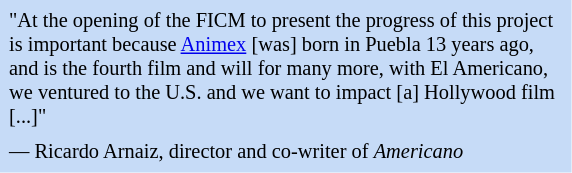<table class="toccolours" style="float: right; margin-left: 1em; margin-right: 2em; font-size: 85%; background:#c6dbf7; color:black; width:28em; max-width: 40%;" cellspacing="5">
<tr>
<td style="text-align: left;">"At the opening of the FICM to present the progress of this project is important because <a href='#'>Animex</a> [was] born in Puebla 13 years ago, and is the fourth film and will for many more, with El Americano, we ventured to the U.S. and we want to impact [a] Hollywood film [...]"</td>
</tr>
<tr>
<td style="text-align: left;">— Ricardo Arnaiz, director and co-writer of <em>Americano</em></td>
</tr>
</table>
